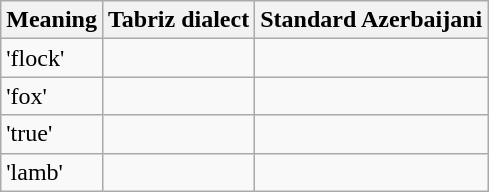<table class="wikitable">
<tr>
<th>Meaning</th>
<th>Tabriz dialect</th>
<th>Standard Azerbaijani</th>
</tr>
<tr>
<td>'flock'</td>
<td></td>
<td></td>
</tr>
<tr>
<td>'fox'</td>
<td></td>
<td></td>
</tr>
<tr>
<td>'true'</td>
<td></td>
<td></td>
</tr>
<tr>
<td>'lamb'</td>
<td></td>
<td></td>
</tr>
</table>
